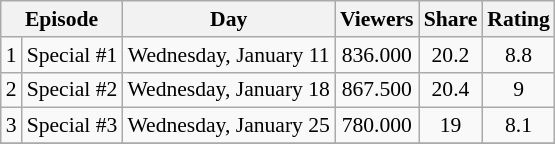<table class="wikitable sortable centre" style="text-align:center;font-size:90%;">
<tr>
<th colspan="2">Episode</th>
<th>Day</th>
<th>Viewers</th>
<th>Share</th>
<th>Rating</th>
</tr>
<tr>
<td>1</td>
<td>Special #1</td>
<td>Wednesday, January 11</td>
<td>836.000</td>
<td>20.2</td>
<td>8.8</td>
</tr>
<tr>
<td>2</td>
<td>Special #2</td>
<td>Wednesday, January 18</td>
<td>867.500</td>
<td>20.4</td>
<td>9</td>
</tr>
<tr>
<td>3</td>
<td>Special #3</td>
<td>Wednesday, January 25</td>
<td>780.000</td>
<td>19</td>
<td>8.1</td>
</tr>
<tr>
</tr>
</table>
